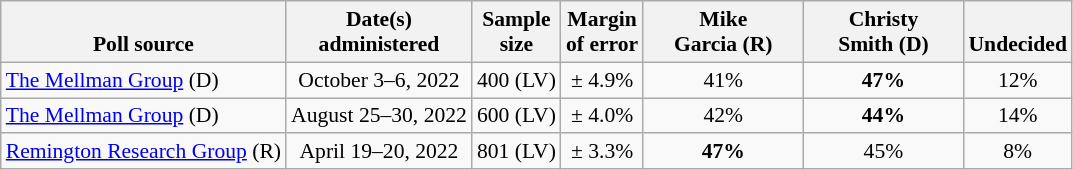<table class="wikitable" style="font-size:90%;text-align:center;">
<tr valign=bottom>
<th>Poll source</th>
<th>Date(s)<br>administered</th>
<th>Sample<br>size</th>
<th>Margin<br>of error</th>
<th style="width:100px;">Mike<br>Garcia (R)</th>
<th style="width:100px;">Christy<br>Smith (D)</th>
<th>Undecided</th>
</tr>
<tr>
<td style="text-align:left;"><a href='#'>The Mellman Group</a> (D)</td>
<td>October 3–6, 2022</td>
<td>400 (LV)</td>
<td>± 4.9%</td>
<td>41%</td>
<td><strong>47%</strong></td>
<td>12%</td>
</tr>
<tr>
<td style="text-align:left;"><a href='#'>The Mellman Group</a> (D)</td>
<td>August 25–30, 2022</td>
<td>600 (LV)</td>
<td>± 4.0%</td>
<td>42%</td>
<td><strong>44%</strong></td>
<td>14%</td>
</tr>
<tr>
<td style="text-align:left;"><a href='#'>Remington Research Group</a> (R)</td>
<td>April 19–20, 2022</td>
<td>801 (LV)</td>
<td>± 3.3%</td>
<td><strong>47%</strong></td>
<td>45%</td>
<td>8%</td>
</tr>
</table>
